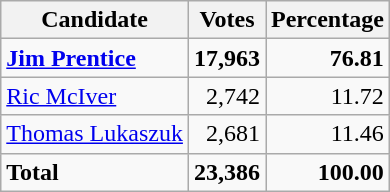<table class="wikitable">
<tr>
<th>Candidate</th>
<th>Votes</th>
<th>Percentage</th>
</tr>
<tr>
<td><strong><a href='#'>Jim Prentice</a></strong></td>
<td style="text-align:right"><strong>17,963</strong></td>
<td style="text-align:right"><strong>76.81</strong></td>
</tr>
<tr>
<td><a href='#'>Ric McIver</a></td>
<td style="text-align:right">2,742</td>
<td style="text-align:right">11.72</td>
</tr>
<tr>
<td><a href='#'>Thomas Lukaszuk</a></td>
<td style="text-align:right">2,681</td>
<td style="text-align:right">11.46</td>
</tr>
<tr>
<td><strong>Total</strong></td>
<td style="text-align:right"><strong>23,386</strong></td>
<td style="text-align:right"><strong>100.00</strong></td>
</tr>
</table>
